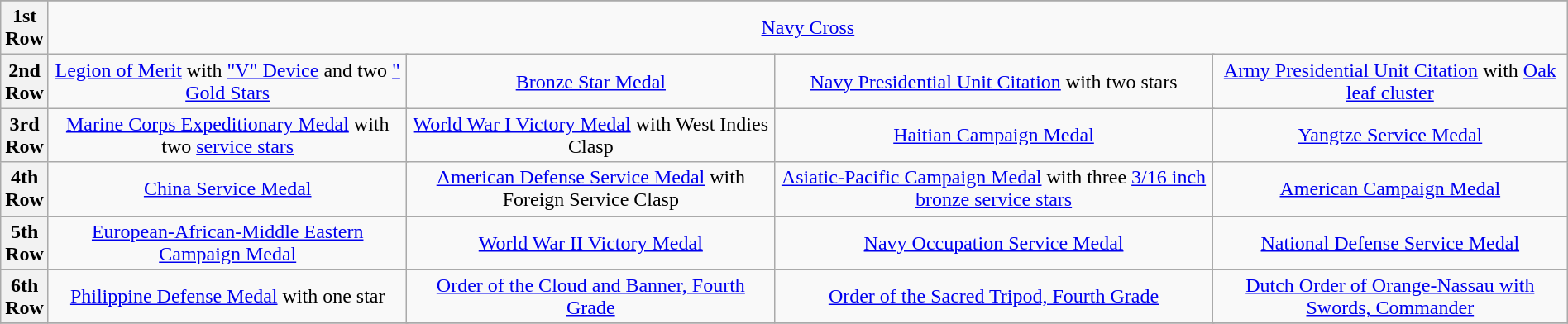<table class="wikitable" style="margin:1em auto; text-align:center;">
<tr>
</tr>
<tr>
<th>1st<br>Row</th>
<td colspan="14"><a href='#'>Navy Cross</a></td>
</tr>
<tr>
<th>2nd<br>Row</th>
<td colspan="4"><a href='#'>Legion of Merit</a> with <a href='#'>"V" Device</a> and two <a href='#'>" Gold Stars</a></td>
<td colspan="4"><a href='#'>Bronze Star Medal</a></td>
<td colspan="4"><a href='#'>Navy Presidential Unit Citation</a> with two stars</td>
<td colspan="4"><a href='#'>Army Presidential Unit Citation</a> with <a href='#'>Oak leaf cluster</a></td>
</tr>
<tr>
<th>3rd<br>Row</th>
<td colspan="4"><a href='#'>Marine Corps Expeditionary Medal</a> with two <a href='#'>service stars</a></td>
<td colspan="4"><a href='#'>World War I Victory Medal</a> with West Indies Clasp</td>
<td colspan="4"><a href='#'>Haitian Campaign Medal</a></td>
<td colspan="4"><a href='#'>Yangtze Service Medal</a></td>
</tr>
<tr>
<th>4th<br>Row</th>
<td colspan="4"><a href='#'>China Service Medal</a></td>
<td colspan="4"><a href='#'>American Defense Service Medal</a> with Foreign Service Clasp</td>
<td colspan="4"><a href='#'>Asiatic-Pacific Campaign Medal</a> with three <a href='#'>3/16 inch bronze service stars</a></td>
<td colspan="4"><a href='#'>American Campaign Medal</a></td>
</tr>
<tr>
<th>5th<br>Row</th>
<td colspan="4"><a href='#'>European-African-Middle Eastern Campaign Medal</a></td>
<td colspan="4"><a href='#'>World War II Victory Medal</a></td>
<td colspan="4"><a href='#'>Navy Occupation Service Medal</a></td>
<td colspan="4"><a href='#'>National Defense Service Medal</a></td>
</tr>
<tr>
<th>6th<br>Row</th>
<td colspan="4"><a href='#'>Philippine Defense Medal</a> with one star</td>
<td colspan="4"><a href='#'>Order of the Cloud and Banner, Fourth Grade</a></td>
<td colspan="4"><a href='#'>Order of the Sacred Tripod, Fourth Grade</a></td>
<td colspan="4"><a href='#'>Dutch Order of Orange-Nassau with Swords, Commander</a></td>
</tr>
<tr>
</tr>
</table>
